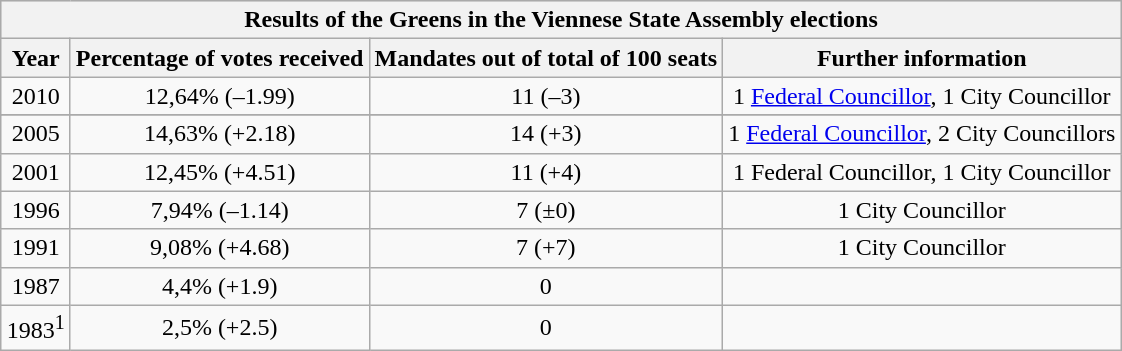<table class="wikitable" style="margin:auto;">
<tr ---- bgcolor="#dddddd">
<th colspan=5>Results of the Greens in the Viennese State Assembly elections</th>
</tr>
<tr>
<th align="center">Year</th>
<th align="center">Percentage of votes received</th>
<th align="center">Mandates out of total of 100 seats</th>
<th align="center">Further information</th>
</tr>
<tr>
<td style="text-align:center;">2010</td>
<td align="center">12,64% (–1.99)</td>
<td align="center">11 (–3)</td>
<td align="center">1 <a href='#'>Federal Councillor</a>, 1 City Councillor</td>
</tr>
<tr>
</tr>
<tr>
<td align="center">2005</td>
<td align="center">14,63% (+2.18)</td>
<td align="center">14 (+3)</td>
<td align="center">1 <a href='#'>Federal Councillor</a>, 2 City Councillors</td>
</tr>
<tr>
<td align="center">2001</td>
<td align="center">12,45% (+4.51)</td>
<td align="center">11 (+4)</td>
<td align="center">1 Federal Councillor, 1 City Councillor</td>
</tr>
<tr>
<td align="center">1996</td>
<td align="center">7,94% (–1.14)</td>
<td align="center">7 (±0)</td>
<td align="center">1 City Councillor</td>
</tr>
<tr>
<td align="center">1991</td>
<td align="center">9,08% (+4.68)</td>
<td align="center">7 (+7)</td>
<td align="center">1 City Councillor</td>
</tr>
<tr>
<td align="center">1987</td>
<td align="center">4,4% (+1.9)</td>
<td align="center">0</td>
<td align="center"></td>
</tr>
<tr>
<td align="center">1983<sup>1</sup></td>
<td align="center">2,5% (+2.5)</td>
<td align="center">0</td>
<td align="center"></td>
</tr>
</table>
